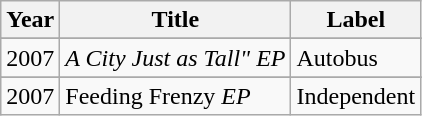<table class="wikitable">
<tr>
<th>Year</th>
<th>Title</th>
<th>Label</th>
</tr>
<tr>
</tr>
<tr>
<td>2007</td>
<td><em>A City Just as Tall" EP</td>
<td>Autobus</td>
</tr>
<tr>
</tr>
<tr>
<td>2007</td>
<td></em>Feeding Frenzy<em> EP</td>
<td>Independent</td>
</tr>
</table>
